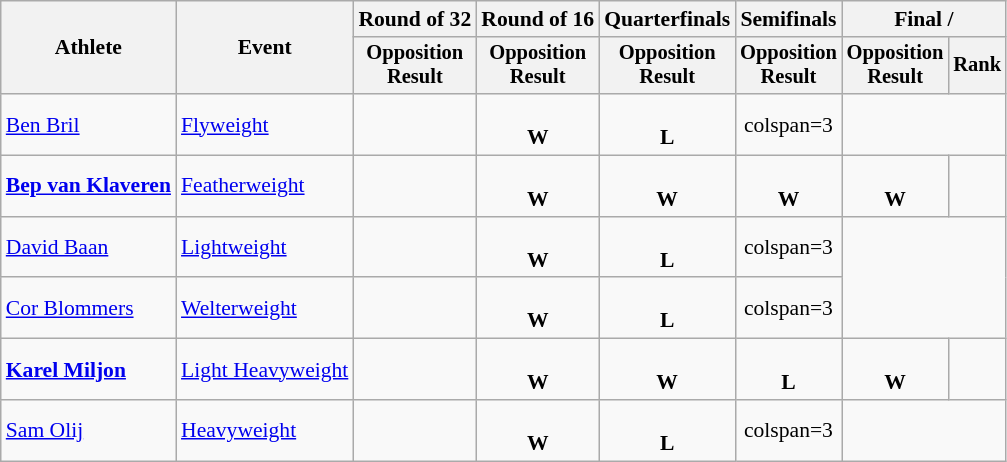<table class="wikitable" style="font-size:90%">
<tr>
<th rowspan=2>Athlete</th>
<th rowspan=2>Event</th>
<th>Round of 32</th>
<th>Round of 16</th>
<th>Quarterfinals</th>
<th>Semifinals</th>
<th colspan=2>Final / </th>
</tr>
<tr style="font-size:95%">
<th>Opposition<br>Result</th>
<th>Opposition<br>Result</th>
<th>Opposition<br>Result</th>
<th>Opposition<br>Result</th>
<th>Opposition<br>Result</th>
<th>Rank</th>
</tr>
<tr align=center>
<td align=left><a href='#'>Ben Bril</a></td>
<td align=left><a href='#'>Flyweight</a></td>
<td></td>
<td><br><strong>W</strong></td>
<td><br><strong>L</strong></td>
<td>colspan=3 </td>
</tr>
<tr align=center>
<td align=left><strong><a href='#'>Bep van Klaveren</a></strong></td>
<td align=left><a href='#'>Featherweight</a></td>
<td></td>
<td><br><strong>W</strong></td>
<td><br><strong>W</strong></td>
<td><br><strong>W</strong></td>
<td><br><strong>W</strong></td>
<td></td>
</tr>
<tr align=center>
<td align=left><a href='#'>David Baan</a></td>
<td align=left><a href='#'>Lightweight</a></td>
<td></td>
<td><br><strong>W</strong></td>
<td><br><strong>L</strong></td>
<td>colspan=3 </td>
</tr>
<tr align=center>
<td align=left><a href='#'>Cor Blommers</a></td>
<td align=left><a href='#'>Welterweight</a></td>
<td></td>
<td><br><strong>W</strong></td>
<td><br><strong>L</strong></td>
<td>colspan=3 </td>
</tr>
<tr align=center>
<td align=left><strong><a href='#'>Karel Miljon </a></strong></td>
<td align=left><a href='#'>Light Heavyweight</a></td>
<td></td>
<td><br><strong>W</strong></td>
<td><br><strong>W</strong></td>
<td><br><strong>L</strong></td>
<td><br><strong>W</strong></td>
<td></td>
</tr>
<tr align=center>
<td align=left><a href='#'>Sam Olij</a></td>
<td align=left><a href='#'>Heavyweight</a></td>
<td></td>
<td><br><strong>W</strong></td>
<td><br><strong>L</strong></td>
<td>colspan=3 </td>
</tr>
</table>
